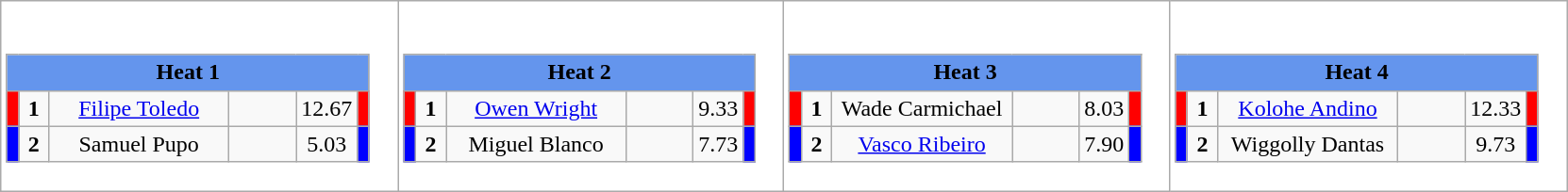<table class="wikitable" style="background:#fff;">
<tr>
<td><div><br><table class="wikitable">
<tr>
<td colspan="6" style="text-align:center; background:#6495ed;"><strong>Heat 1</strong></td>
</tr>
<tr>
<td style="width:01px; background: #f00;"></td>
<td style="width:14px; text-align:center;"><strong>1</strong></td>
<td style="width:120px; text-align:center;"><a href='#'>Filipe Toledo</a></td>
<td style="width:40px; text-align:center;"></td>
<td style="width:20px; text-align:center;">12.67</td>
<td style="width:01px; background: #f00;"></td>
</tr>
<tr>
<td style="width:01px; background: #00f;"></td>
<td style="width:14px; text-align:center;"><strong>2</strong></td>
<td style="width:120px; text-align:center;">Samuel Pupo</td>
<td style="width:40px; text-align:center;"></td>
<td style="width:20px; text-align:center;">5.03</td>
<td style="width:01px; background: #00f;"></td>
</tr>
</table>
</div></td>
<td><div><br><table class="wikitable">
<tr>
<td colspan="6" style="text-align:center; background:#6495ed;"><strong>Heat 2</strong></td>
</tr>
<tr>
<td style="width:01px; background: #f00;"></td>
<td style="width:14px; text-align:center;"><strong>1</strong></td>
<td style="width:120px; text-align:center;"><a href='#'>Owen Wright</a></td>
<td style="width:40px; text-align:center;"></td>
<td style="width:20px; text-align:center;">9.33</td>
<td style="width:01px; background: #f00;"></td>
</tr>
<tr>
<td style="width:01px; background: #00f;"></td>
<td style="width:14px; text-align:center;"><strong>2</strong></td>
<td style="width:120px; text-align:center;">Miguel Blanco</td>
<td style="width:40px; text-align:center;"></td>
<td style="width:20px; text-align:center;">7.73</td>
<td style="width:01px; background: #00f;"></td>
</tr>
</table>
</div></td>
<td><div><br><table class="wikitable">
<tr>
<td colspan="6" style="text-align:center; background:#6495ed;"><strong>Heat 3</strong></td>
</tr>
<tr>
<td style="width:01px; background: #f00;"></td>
<td style="width:14px; text-align:center;"><strong>1</strong></td>
<td style="width:120px; text-align:center;">Wade Carmichael</td>
<td style="width:40px; text-align:center;"></td>
<td style="width:20px; text-align:center;">8.03</td>
<td style="width:01px; background: #f00;"></td>
</tr>
<tr>
<td style="width:01px; background: #00f;"></td>
<td style="width:14px; text-align:center;"><strong>2</strong></td>
<td style="width:120px; text-align:center;"><a href='#'>Vasco Ribeiro</a></td>
<td style="width:40px; text-align:center;"></td>
<td style="width:20px; text-align:center;">7.90</td>
<td style="width:01px; background: #00f;"></td>
</tr>
</table>
</div></td>
<td><div><br><table class="wikitable">
<tr>
<td colspan="6" style="text-align:center; background:#6495ed;"><strong>Heat 4</strong></td>
</tr>
<tr>
<td style="width:01px; background: #f00;"></td>
<td style="width:14px; text-align:center;"><strong>1</strong></td>
<td style="width:120px; text-align:center;"><a href='#'>Kolohe Andino</a></td>
<td style="width:40px; text-align:center;"></td>
<td style="width:20px; text-align:center;">12.33</td>
<td style="width:01px; background: #f00;"></td>
</tr>
<tr>
<td style="width:01px; background: #00f;"></td>
<td style="width:14px; text-align:center;"><strong>2</strong></td>
<td style="width:120px; text-align:center;">Wiggolly Dantas</td>
<td style="width:40px; text-align:center;"></td>
<td style="width:20px; text-align:center;">9.73</td>
<td style="width:01px; background: #00f;"></td>
</tr>
</table>
</div></td>
</tr>
</table>
